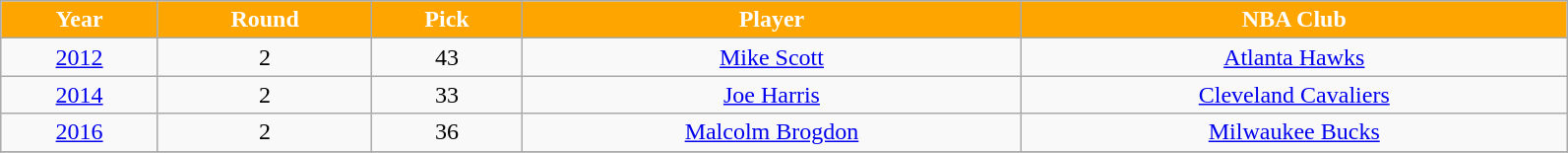<table class="wikitable" width="84%">
<tr align="center"  style="background:orange;color:#FFFFFF;">
<td><strong>Year</strong></td>
<td><strong>Round</strong></td>
<td><strong>Pick</strong></td>
<td><strong>Player</strong></td>
<td><strong>NBA Club</strong></td>
</tr>
<tr align="center" bgcolor="">
<td><a href='#'>2012</a></td>
<td>2</td>
<td>43</td>
<td><a href='#'>Mike Scott</a></td>
<td><a href='#'>Atlanta Hawks</a></td>
</tr>
<tr align="center" bgcolor="">
<td><a href='#'>2014</a></td>
<td>2</td>
<td>33</td>
<td><a href='#'>Joe Harris</a></td>
<td><a href='#'>Cleveland Cavaliers</a></td>
</tr>
<tr align="center" bgcolor="">
<td><a href='#'>2016</a></td>
<td>2</td>
<td>36</td>
<td><a href='#'>Malcolm Brogdon</a></td>
<td><a href='#'>Milwaukee Bucks</a></td>
</tr>
<tr align="center" bgcolor="">
</tr>
</table>
